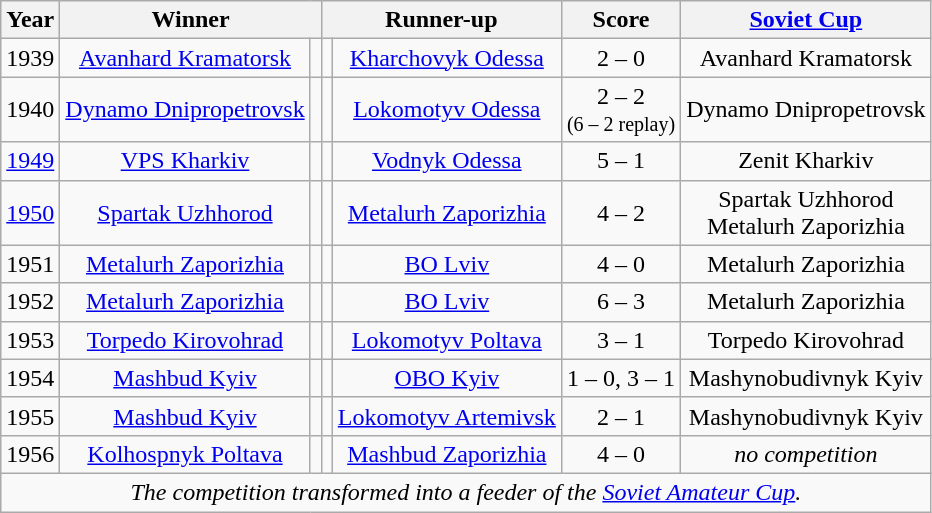<table class="wikitable" style="text-align: center;">
<tr>
<th>Year</th>
<th colspan=2>Winner</th>
<th colspan=2>Runner-up</th>
<th>Score</th>
<th><a href='#'>Soviet Cup</a></th>
</tr>
<tr>
<td>1939</td>
<td><a href='#'>Avanhard Kramatorsk</a></td>
<td></td>
<td></td>
<td><a href='#'>Kharchovyk Odessa</a></td>
<td>2 – 0</td>
<td>Avanhard Kramatorsk</td>
</tr>
<tr>
<td>1940</td>
<td><a href='#'>Dynamo Dnipropetrovsk</a></td>
<td></td>
<td></td>
<td><a href='#'>Lokomotyv Odessa</a></td>
<td>2 – 2<br><small>(6 – 2 replay)</small></td>
<td>Dynamo Dnipropetrovsk<br></td>
</tr>
<tr>
<td><a href='#'>1949</a></td>
<td><a href='#'>VPS Kharkiv</a></td>
<td></td>
<td></td>
<td><a href='#'>Vodnyk Odessa</a></td>
<td>5 – 1</td>
<td>Zenit Kharkiv<br></td>
</tr>
<tr>
<td><a href='#'>1950</a></td>
<td><a href='#'>Spartak Uzhhorod</a></td>
<td></td>
<td></td>
<td><a href='#'>Metalurh Zaporizhia</a></td>
<td>4 – 2</td>
<td>Spartak Uzhhorod<br>Metalurh Zaporizhia</td>
</tr>
<tr>
<td>1951</td>
<td><a href='#'>Metalurh Zaporizhia</a></td>
<td></td>
<td></td>
<td><a href='#'>BO Lviv</a></td>
<td>4 – 0</td>
<td>Metalurh Zaporizhia</td>
</tr>
<tr>
<td>1952</td>
<td><a href='#'>Metalurh Zaporizhia</a></td>
<td></td>
<td></td>
<td><a href='#'>BO Lviv</a></td>
<td>6 – 3</td>
<td>Metalurh Zaporizhia</td>
</tr>
<tr>
<td>1953</td>
<td><a href='#'>Torpedo Kirovohrad</a></td>
<td></td>
<td></td>
<td><a href='#'>Lokomotyv Poltava</a></td>
<td>3 – 1</td>
<td>Torpedo Kirovohrad</td>
</tr>
<tr>
<td>1954</td>
<td><a href='#'>Mashbud Kyiv</a></td>
<td></td>
<td></td>
<td><a href='#'>OBO Kyiv</a></td>
<td>1 – 0, 3 – 1</td>
<td>Mashynobudivnyk Kyiv</td>
</tr>
<tr>
<td>1955</td>
<td><a href='#'>Mashbud Kyiv</a></td>
<td></td>
<td></td>
<td><a href='#'>Lokomotyv Artemivsk</a></td>
<td>2 – 1</td>
<td>Mashynobudivnyk Kyiv</td>
</tr>
<tr>
<td>1956</td>
<td><a href='#'>Kolhospnyk Poltava</a></td>
<td></td>
<td></td>
<td><a href='#'>Mashbud Zaporizhia</a></td>
<td>4 – 0</td>
<td><em>no competition</em></td>
</tr>
<tr>
<td colspan=7 align=center><em>The competition transformed into a feeder of the <a href='#'>Soviet Amateur Cup</a>.</em></td>
</tr>
</table>
